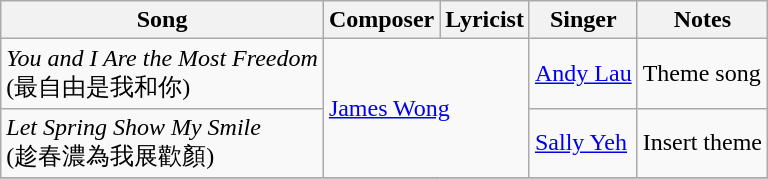<table class="wikitable">
<tr>
<th>Song</th>
<th>Composer</th>
<th>Lyricist</th>
<th>Singer</th>
<th>Notes</th>
</tr>
<tr>
<td><em>You and I Are the Most Freedom</em><br> (最自由是我和你)</td>
<td rowspan=2 colspan=2><a href='#'>James Wong</a></td>
<td><a href='#'>Andy Lau</a></td>
<td>Theme song</td>
</tr>
<tr>
<td><em>Let Spring Show My Smile</em><br>(趁春濃為我展歡顏)</td>
<td><a href='#'>Sally Yeh</a></td>
<td>Insert theme</td>
</tr>
<tr>
</tr>
</table>
